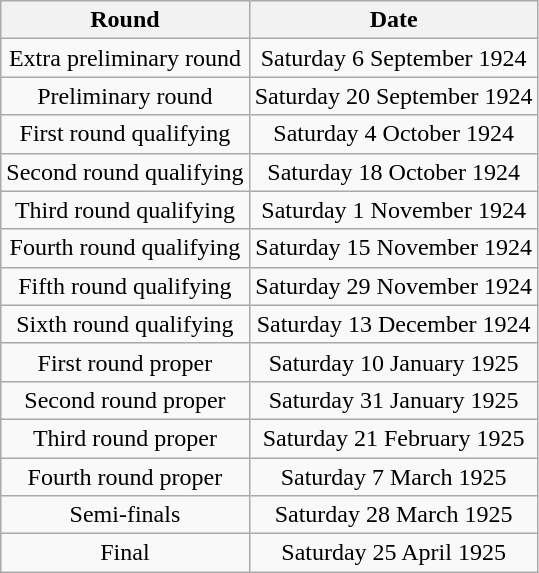<table class="wikitable" style="text-align: center">
<tr>
<th>Round</th>
<th>Date</th>
</tr>
<tr>
<td>Extra preliminary round</td>
<td>Saturday 6 September 1924</td>
</tr>
<tr>
<td>Preliminary round</td>
<td>Saturday 20 September 1924</td>
</tr>
<tr>
<td>First round qualifying</td>
<td>Saturday 4 October 1924</td>
</tr>
<tr>
<td>Second round qualifying</td>
<td>Saturday 18 October 1924</td>
</tr>
<tr>
<td>Third round qualifying</td>
<td>Saturday 1 November 1924</td>
</tr>
<tr>
<td>Fourth round qualifying</td>
<td>Saturday 15 November 1924</td>
</tr>
<tr>
<td>Fifth round qualifying</td>
<td>Saturday 29 November 1924</td>
</tr>
<tr>
<td>Sixth round qualifying</td>
<td>Saturday 13 December 1924</td>
</tr>
<tr>
<td>First round proper</td>
<td>Saturday 10 January 1925</td>
</tr>
<tr>
<td>Second round proper</td>
<td>Saturday 31 January 1925</td>
</tr>
<tr>
<td>Third round proper</td>
<td>Saturday 21 February 1925</td>
</tr>
<tr>
<td>Fourth round proper</td>
<td>Saturday 7 March 1925</td>
</tr>
<tr>
<td>Semi-finals</td>
<td>Saturday 28 March 1925</td>
</tr>
<tr>
<td>Final</td>
<td>Saturday 25 April 1925</td>
</tr>
</table>
